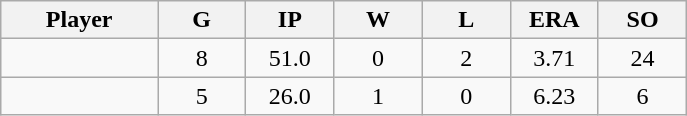<table class="wikitable sortable">
<tr>
<th bgcolor="#DDDDFF" width="16%">Player</th>
<th bgcolor="#DDDDFF" width="9%">G</th>
<th bgcolor="#DDDDFF" width="9%">IP</th>
<th bgcolor="#DDDDFF" width="9%">W</th>
<th bgcolor="#DDDDFF" width="9%">L</th>
<th bgcolor="#DDDDFF" width="9%">ERA</th>
<th bgcolor="#DDDDFF" width="9%">SO</th>
</tr>
<tr align="center">
<td></td>
<td>8</td>
<td>51.0</td>
<td>0</td>
<td>2</td>
<td>3.71</td>
<td>24</td>
</tr>
<tr align="center">
<td></td>
<td>5</td>
<td>26.0</td>
<td>1</td>
<td>0</td>
<td>6.23</td>
<td>6</td>
</tr>
</table>
